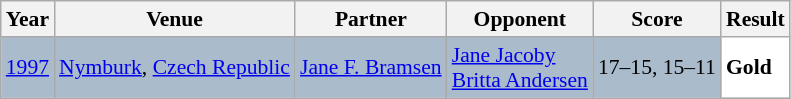<table class="sortable wikitable" style="font-size: 90%;">
<tr>
<th>Year</th>
<th>Venue</th>
<th>Partner</th>
<th>Opponent</th>
<th>Score</th>
<th>Result</th>
</tr>
<tr style="background:#AABBCC">
<td align="center"><a href='#'>1997</a></td>
<td align="left"><a href='#'>Nymburk</a>, <a href='#'>Czech Republic</a></td>
<td align="left"> <a href='#'>Jane F. Bramsen</a></td>
<td align="left"> <a href='#'>Jane Jacoby</a><br> <a href='#'>Britta Andersen</a></td>
<td align="left">17–15, 15–11</td>
<td style="text-align:left; background:white"> <strong>Gold</strong></td>
</tr>
</table>
